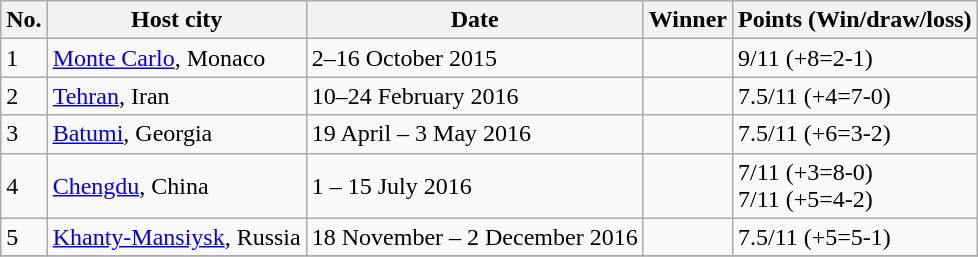<table class="wikitable">
<tr>
<th>No.</th>
<th>Host city</th>
<th>Date</th>
<th>Winner</th>
<th>Points (Win/draw/loss)</th>
</tr>
<tr>
<td>1</td>
<td><a href='#'>Monte Carlo</a>, Monaco</td>
<td>2–16 October 2015</td>
<td></td>
<td>9/11 (+8=2-1)</td>
</tr>
<tr>
<td>2</td>
<td><a href='#'>Tehran</a>, Iran</td>
<td>10–24 February 2016</td>
<td></td>
<td>7.5/11 (+4=7-0)</td>
</tr>
<tr>
<td>3</td>
<td><a href='#'>Batumi</a>, Georgia</td>
<td>19 April – 3 May 2016</td>
<td></td>
<td>7.5/11 (+6=3-2)</td>
</tr>
<tr>
<td>4</td>
<td><a href='#'>Chengdu</a>, China</td>
<td>1 – 15 July 2016</td>
<td><br></td>
<td>7/11 (+3=8-0)<br> 7/11 (+5=4-2)</td>
</tr>
<tr>
<td>5</td>
<td><a href='#'>Khanty-Mansiysk</a>, Russia</td>
<td>18 November – 2 December 2016</td>
<td></td>
<td>7.5/11 (+5=5-1)</td>
</tr>
<tr>
</tr>
</table>
